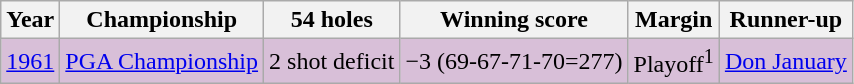<table class="wikitable">
<tr>
<th>Year</th>
<th>Championship</th>
<th>54 holes</th>
<th>Winning score</th>
<th>Margin</th>
<th>Runner-up</th>
</tr>
<tr style="background:#D8BFD8;">
<td><a href='#'>1961</a></td>
<td><a href='#'>PGA Championship</a></td>
<td>2 shot deficit</td>
<td>−3 (69-67-71-70=277)</td>
<td>Playoff<sup>1</sup></td>
<td> <a href='#'>Don January</a></td>
</tr>
</table>
